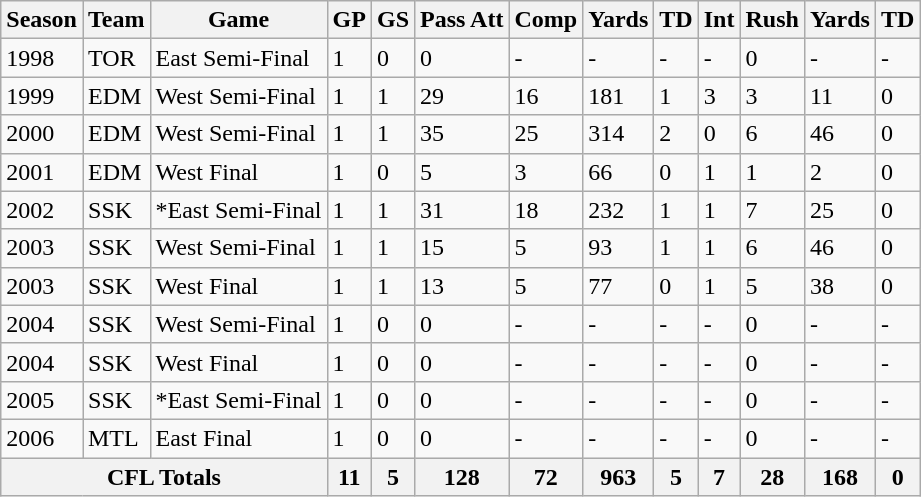<table class="wikitable">
<tr>
<th>Season</th>
<th>Team</th>
<th>Game</th>
<th>GP</th>
<th>GS</th>
<th>Pass Att</th>
<th>Comp</th>
<th>Yards</th>
<th>TD</th>
<th>Int</th>
<th>Rush</th>
<th>Yards</th>
<th>TD</th>
</tr>
<tr>
<td>1998</td>
<td>TOR</td>
<td>East Semi-Final</td>
<td>1</td>
<td>0</td>
<td>0</td>
<td>-</td>
<td>-</td>
<td>-</td>
<td>-</td>
<td>0</td>
<td>-</td>
<td>-</td>
</tr>
<tr>
<td>1999</td>
<td>EDM</td>
<td>West Semi-Final</td>
<td>1</td>
<td>1</td>
<td>29</td>
<td>16</td>
<td>181</td>
<td>1</td>
<td>3</td>
<td>3</td>
<td>11</td>
<td>0</td>
</tr>
<tr>
<td>2000</td>
<td>EDM</td>
<td>West Semi-Final</td>
<td>1</td>
<td>1</td>
<td>35</td>
<td>25</td>
<td>314</td>
<td>2</td>
<td>0</td>
<td>6</td>
<td>46</td>
<td>0</td>
</tr>
<tr>
<td>2001</td>
<td>EDM</td>
<td>West Final</td>
<td>1</td>
<td>0</td>
<td>5</td>
<td>3</td>
<td>66</td>
<td>0</td>
<td>1</td>
<td>1</td>
<td>2</td>
<td>0</td>
</tr>
<tr>
<td>2002</td>
<td>SSK</td>
<td>*East Semi-Final</td>
<td>1</td>
<td>1</td>
<td>31</td>
<td>18</td>
<td>232</td>
<td>1</td>
<td>1</td>
<td>7</td>
<td>25</td>
<td>0</td>
</tr>
<tr>
<td>2003</td>
<td>SSK</td>
<td>West Semi-Final</td>
<td>1</td>
<td>1</td>
<td>15</td>
<td>5</td>
<td>93</td>
<td>1</td>
<td>1</td>
<td>6</td>
<td>46</td>
<td>0</td>
</tr>
<tr>
<td>2003</td>
<td>SSK</td>
<td>West Final</td>
<td>1</td>
<td>1</td>
<td>13</td>
<td>5</td>
<td>77</td>
<td>0</td>
<td>1</td>
<td>5</td>
<td>38</td>
<td>0</td>
</tr>
<tr>
<td>2004</td>
<td>SSK</td>
<td>West Semi-Final</td>
<td>1</td>
<td>0</td>
<td>0</td>
<td>-</td>
<td>-</td>
<td>-</td>
<td>-</td>
<td>0</td>
<td>-</td>
<td>-</td>
</tr>
<tr>
<td>2004</td>
<td>SSK</td>
<td>West Final</td>
<td>1</td>
<td>0</td>
<td>0</td>
<td>-</td>
<td>-</td>
<td>-</td>
<td>-</td>
<td>0</td>
<td>-</td>
<td>-</td>
</tr>
<tr>
<td>2005</td>
<td>SSK</td>
<td>*East Semi-Final</td>
<td>1</td>
<td>0</td>
<td>0</td>
<td>-</td>
<td>-</td>
<td>-</td>
<td>-</td>
<td>0</td>
<td>-</td>
<td>-</td>
</tr>
<tr>
<td>2006</td>
<td>MTL</td>
<td>East Final</td>
<td>1</td>
<td>0</td>
<td>0</td>
<td>-</td>
<td>-</td>
<td>-</td>
<td>-</td>
<td>0</td>
<td>-</td>
<td>-</td>
</tr>
<tr>
<th colspan="3">CFL Totals</th>
<th>11</th>
<th>5</th>
<th>128</th>
<th>72</th>
<th>963</th>
<th>5</th>
<th>7</th>
<th>28</th>
<th>168</th>
<th>0</th>
</tr>
</table>
